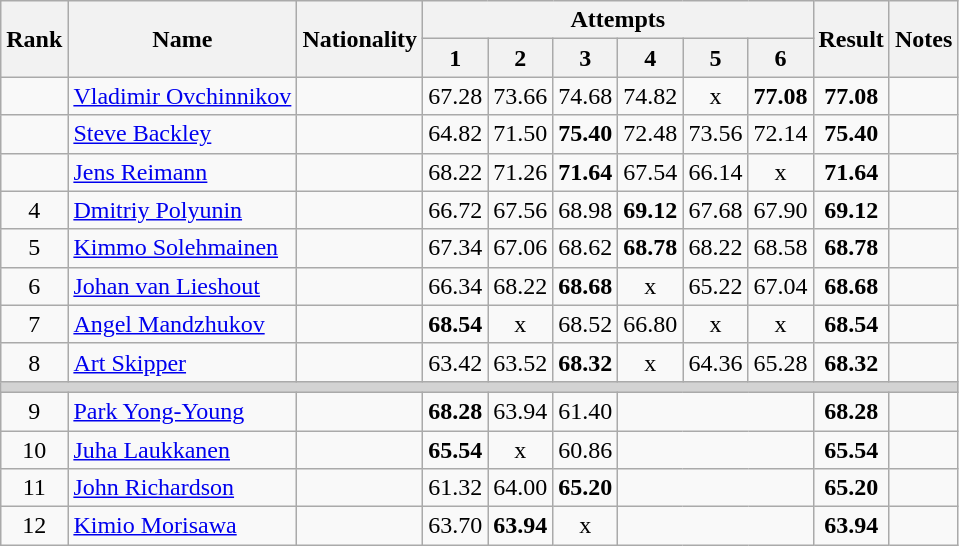<table class="wikitable sortable" style="text-align:center">
<tr>
<th rowspan=2>Rank</th>
<th rowspan=2>Name</th>
<th rowspan=2>Nationality</th>
<th colspan=6>Attempts</th>
<th rowspan=2>Result</th>
<th rowspan=2>Notes</th>
</tr>
<tr>
<th>1</th>
<th>2</th>
<th>3</th>
<th>4</th>
<th>5</th>
<th>6</th>
</tr>
<tr>
<td></td>
<td align=left><a href='#'>Vladimir Ovchinnikov</a></td>
<td align=left></td>
<td>67.28</td>
<td>73.66</td>
<td>74.68</td>
<td>74.82</td>
<td>x</td>
<td><strong>77.08</strong></td>
<td><strong>77.08</strong></td>
<td></td>
</tr>
<tr>
<td></td>
<td align=left><a href='#'>Steve Backley</a></td>
<td align=left></td>
<td>64.82</td>
<td>71.50</td>
<td><strong>75.40</strong></td>
<td>72.48</td>
<td>73.56</td>
<td>72.14</td>
<td><strong>75.40</strong></td>
<td></td>
</tr>
<tr>
<td></td>
<td align=left><a href='#'>Jens Reimann</a></td>
<td align=left></td>
<td>68.22</td>
<td>71.26</td>
<td><strong>71.64</strong></td>
<td>67.54</td>
<td>66.14</td>
<td>x</td>
<td><strong>71.64</strong></td>
<td></td>
</tr>
<tr>
<td>4</td>
<td align=left><a href='#'>Dmitriy Polyunin</a></td>
<td align=left></td>
<td>66.72</td>
<td>67.56</td>
<td>68.98</td>
<td><strong>69.12</strong></td>
<td>67.68</td>
<td>67.90</td>
<td><strong>69.12</strong></td>
<td></td>
</tr>
<tr>
<td>5</td>
<td align=left><a href='#'>Kimmo Solehmainen</a></td>
<td align=left></td>
<td>67.34</td>
<td>67.06</td>
<td>68.62</td>
<td><strong>68.78</strong></td>
<td>68.22</td>
<td>68.58</td>
<td><strong>68.78</strong></td>
<td></td>
</tr>
<tr>
<td>6</td>
<td align=left><a href='#'>Johan van Lieshout</a></td>
<td align=left></td>
<td>66.34</td>
<td>68.22</td>
<td><strong>68.68</strong></td>
<td>x</td>
<td>65.22</td>
<td>67.04</td>
<td><strong>68.68</strong></td>
<td></td>
</tr>
<tr>
<td>7</td>
<td align=left><a href='#'>Angel Mandzhukov</a></td>
<td align=left></td>
<td><strong>68.54</strong></td>
<td>x</td>
<td>68.52</td>
<td>66.80</td>
<td>x</td>
<td>x</td>
<td><strong>68.54</strong></td>
<td></td>
</tr>
<tr>
<td>8</td>
<td align=left><a href='#'>Art Skipper</a></td>
<td align=left></td>
<td>63.42</td>
<td>63.52</td>
<td><strong>68.32</strong></td>
<td>x</td>
<td>64.36</td>
<td>65.28</td>
<td><strong>68.32</strong></td>
<td></td>
</tr>
<tr>
<td colspan=11 bgcolor=lightgray></td>
</tr>
<tr>
<td>9</td>
<td align=left><a href='#'>Park Yong-Young</a></td>
<td align=left></td>
<td><strong>68.28</strong></td>
<td>63.94</td>
<td>61.40</td>
<td colspan=3></td>
<td><strong>68.28</strong></td>
<td></td>
</tr>
<tr>
<td>10</td>
<td align=left><a href='#'>Juha Laukkanen</a></td>
<td align=left></td>
<td><strong>65.54</strong></td>
<td>x</td>
<td>60.86</td>
<td colspan=3></td>
<td><strong>65.54</strong></td>
<td></td>
</tr>
<tr>
<td>11</td>
<td align=left><a href='#'>John Richardson</a></td>
<td align=left></td>
<td>61.32</td>
<td>64.00</td>
<td><strong>65.20</strong></td>
<td colspan=3></td>
<td><strong>65.20</strong></td>
<td></td>
</tr>
<tr>
<td>12</td>
<td align=left><a href='#'>Kimio Morisawa</a></td>
<td align=left></td>
<td>63.70</td>
<td><strong>63.94</strong></td>
<td>x</td>
<td colspan=3></td>
<td><strong>63.94</strong></td>
<td></td>
</tr>
</table>
